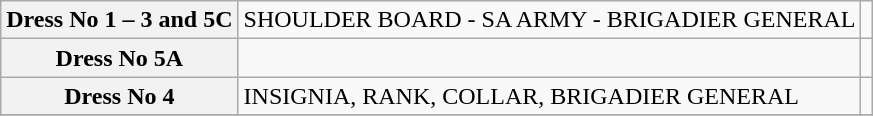<table class=wikitable style="text-align: left;">
<tr>
<th>Dress No 1 – 3 and 5C</th>
<td>SHOULDER BOARD - SA ARMY - BRIGADIER GENERAL</td>
<td></td>
</tr>
<tr>
<th>Dress No 5A</th>
<td></td>
<td></td>
</tr>
<tr>
<th>Dress No 4</th>
<td>INSIGNIA, RANK, COLLAR, BRIGADIER GENERAL</td>
<td></td>
</tr>
<tr>
</tr>
</table>
